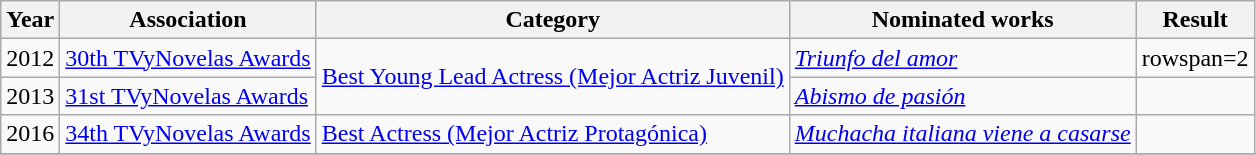<table class="wikitable sortable">
<tr>
<th>Year</th>
<th>Association</th>
<th>Category</th>
<th>Nominated works</th>
<th>Result</th>
</tr>
<tr>
<td>2012</td>
<td><a href='#'>30th TVyNovelas Awards</a></td>
<td rowspan=2><a href='#'>Best Young Lead Actress (Mejor Actriz Juvenil)</a></td>
<td><em><a href='#'>Triunfo del amor</a></em></td>
<td>rowspan=2 </td>
</tr>
<tr>
<td>2013</td>
<td><a href='#'>31st TVyNovelas Awards</a></td>
<td><em><a href='#'>Abismo de pasión</a></em></td>
</tr>
<tr>
<td>2016</td>
<td><a href='#'>34th TVyNovelas Awards</a></td>
<td><a href='#'>Best Actress (Mejor Actriz Protagónica)</a></td>
<td><em><a href='#'>Muchacha italiana viene a casarse</a></em></td>
<td></td>
</tr>
<tr>
</tr>
</table>
